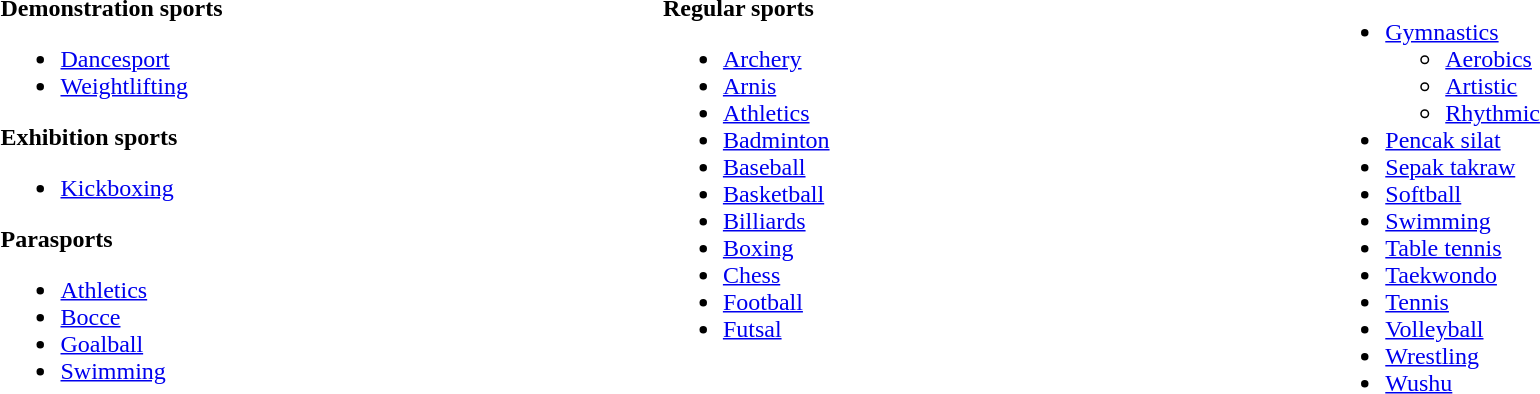<table style="width:100%;">
<tr>
<td valign=top width=35%><br><strong>Demonstration sports</strong><ul><li> <a href='#'>Dancesport</a></li><li> <a href='#'>Weightlifting</a></li></ul><strong>Exhibition sports</strong><ul><li> <a href='#'>Kickboxing</a></li></ul><strong>Parasports</strong><ul><li> <a href='#'>Athletics</a></li><li> <a href='#'>Bocce</a></li><li> <a href='#'>Goalball</a></li><li> <a href='#'>Swimming</a></li></ul></td>
<td valign=top width=35%><br><strong>Regular sports</strong><ul><li> <a href='#'>Archery</a></li><li> <a href='#'>Arnis</a></li><li> <a href='#'>Athletics</a></li><li> <a href='#'>Badminton</a></li><li> <a href='#'>Baseball</a></li><li> <a href='#'>Basketball</a></li><li> <a href='#'>Billiards</a></li><li> <a href='#'>Boxing</a></li><li> <a href='#'>Chess</a></li><li> <a href='#'>Football</a></li><li> <a href='#'>Futsal</a></li></ul></td>
<td valign=top width=35%><br><ul><li> <a href='#'>Gymnastics</a><ul><li> <a href='#'>Aerobics</a></li><li> <a href='#'>Artistic</a></li><li> <a href='#'>Rhythmic</a></li></ul></li><li> <a href='#'>Pencak silat</a></li><li> <a href='#'>Sepak takraw</a></li><li> <a href='#'>Softball</a></li><li> <a href='#'>Swimming</a></li><li> <a href='#'>Table tennis</a></li><li> <a href='#'>Taekwondo</a></li><li> <a href='#'>Tennis</a></li><li> <a href='#'>Volleyball</a></li><li> <a href='#'>Wrestling</a></li><li> <a href='#'>Wushu</a></li></ul></td>
</tr>
</table>
